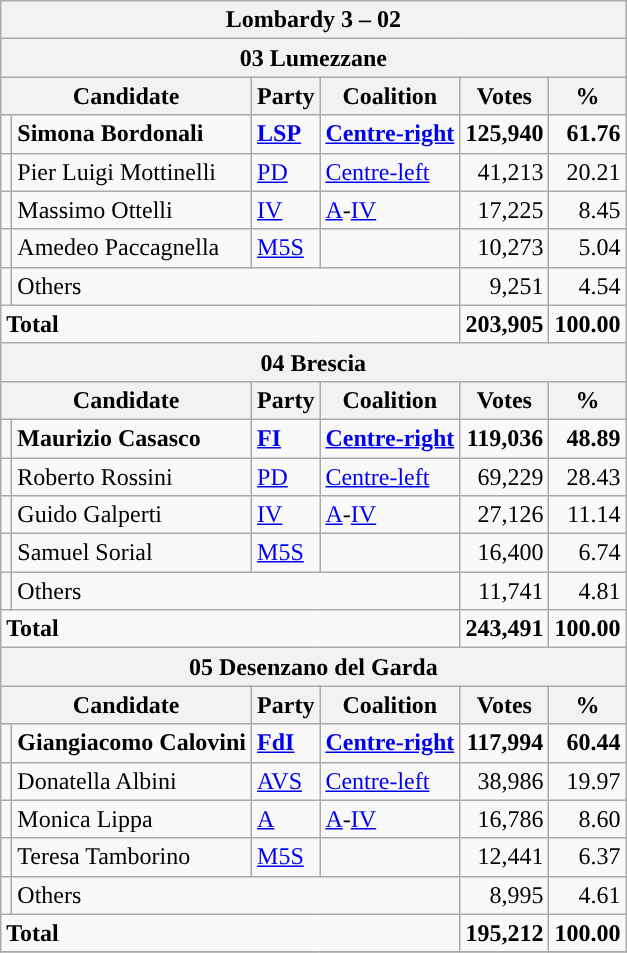<table class=wikitable style=text-align:right>
<tr>
<th colspan=6>Lombardy 3 – 02</th>
</tr>
<tr>
<th colspan=6>03 Lumezzane</th>
</tr>
<tr>
<th colspan=2>Candidate</th>
<th>Party</th>
<th>Coalition</th>
<th>Votes</th>
<th>%</th>
</tr>
<tr>
<td></td>
<td align=left><strong>Simona Bordonali</strong></td>
<td align=left><strong><a href='#'>LSP</a></strong></td>
<td align=left><strong><a href='#'>Centre-right</a></strong></td>
<td><strong>125,940</strong></td>
<td><strong>61.76</strong></td>
</tr>
<tr>
<td></td>
<td align=left>Pier Luigi Mottinelli</td>
<td align=left><a href='#'>PD</a></td>
<td align=left><a href='#'>Centre-left</a></td>
<td>41,213</td>
<td>20.21</td>
</tr>
<tr>
<td></td>
<td align=left>Massimo Ottelli</td>
<td align=left><a href='#'>IV</a></td>
<td align=left><a href='#'>A</a>-<a href='#'>IV</a></td>
<td>17,225</td>
<td>8.45</td>
</tr>
<tr>
<td></td>
<td align=left>Amedeo Paccagnella</td>
<td align=left><a href='#'>M5S</a></td>
<td></td>
<td>10,273</td>
<td>5.04</td>
</tr>
<tr>
<td></td>
<td align=left colspan=3>Others</td>
<td>9,251</td>
<td>4.54</td>
</tr>
<tr>
<td align=left colspan=4><strong>Total</strong></td>
<td><strong>203,905</strong></td>
<td><strong>100.00</strong></td>
</tr>
<tr>
<th colspan=6>04 Brescia</th>
</tr>
<tr>
<th colspan=2>Candidate</th>
<th>Party</th>
<th>Coalition</th>
<th>Votes</th>
<th>%</th>
</tr>
<tr>
<td></td>
<td align=left><strong>Maurizio Casasco</strong></td>
<td align=left><strong><a href='#'>FI</a></strong></td>
<td align=left><strong><a href='#'>Centre-right</a></strong></td>
<td><strong>119,036</strong></td>
<td><strong>48.89</strong></td>
</tr>
<tr>
<td></td>
<td align=left>Roberto Rossini</td>
<td align=left><a href='#'>PD</a></td>
<td align=left><a href='#'>Centre-left</a></td>
<td>69,229</td>
<td>28.43</td>
</tr>
<tr>
<td></td>
<td align=left>Guido Galperti</td>
<td align=left><a href='#'>IV</a></td>
<td align=left><a href='#'>A</a>-<a href='#'>IV</a></td>
<td>27,126</td>
<td>11.14</td>
</tr>
<tr>
<td></td>
<td align=left>Samuel Sorial</td>
<td align=left><a href='#'>M5S</a></td>
<td></td>
<td>16,400</td>
<td>6.74</td>
</tr>
<tr>
<td></td>
<td align=left colspan=3>Others</td>
<td>11,741</td>
<td>4.81</td>
</tr>
<tr>
<td align=left colspan=4><strong>Total</strong></td>
<td><strong>243,491</strong></td>
<td><strong>100.00</strong></td>
</tr>
<tr>
<th colspan=6>05 Desenzano del Garda</th>
</tr>
<tr>
<th colspan=2>Candidate</th>
<th>Party</th>
<th>Coalition</th>
<th>Votes</th>
<th>%</th>
</tr>
<tr>
<td></td>
<td align=left><strong>Giangiacomo Calovini</strong></td>
<td align=left><strong><a href='#'>FdI</a></strong></td>
<td align=left><strong><a href='#'>Centre-right</a></strong></td>
<td><strong>117,994</strong></td>
<td><strong>60.44</strong></td>
</tr>
<tr>
<td></td>
<td align=left>Donatella Albini</td>
<td align=left><a href='#'>AVS</a></td>
<td align=left><a href='#'>Centre-left</a></td>
<td>38,986</td>
<td>19.97</td>
</tr>
<tr>
<td></td>
<td align=left>Monica Lippa</td>
<td align=left><a href='#'>A</a></td>
<td align=left><a href='#'>A</a>-<a href='#'>IV</a></td>
<td>16,786</td>
<td>8.60</td>
</tr>
<tr>
<td></td>
<td align=left>Teresa Tamborino</td>
<td align=left><a href='#'>M5S</a></td>
<td></td>
<td>12,441</td>
<td>6.37</td>
</tr>
<tr>
<td></td>
<td align=left colspan=3>Others</td>
<td>8,995</td>
<td>4.61</td>
</tr>
<tr>
<td align=left colspan=4><strong>Total</strong></td>
<td><strong>195,212</strong></td>
<td><strong>100.00</strong></td>
</tr>
<tr>
</tr>
</table>
